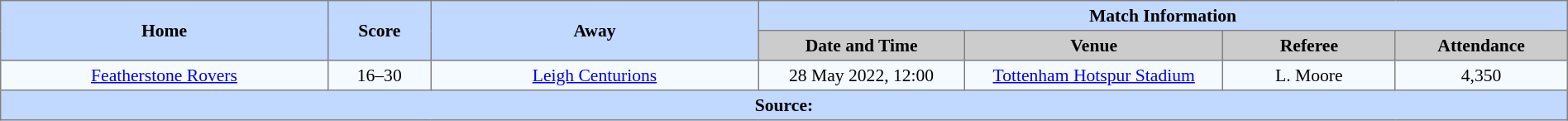<table border=1 style="border-collapse:collapse; font-size:90%; text-align:center"; cellpadding=3 cellspacing=0 width=100%>
<tr bgcolor="#c1d8ff">
<th rowspan=2 width=19%>Home</th>
<th rowspan=2 width=6%>Score</th>
<th rowspan=2 width=19%>Away</th>
<th colspan=5>Match Information</th>
</tr>
<tr bgcolor="#cccccc">
<th width=12%>Date and Time</th>
<th width=15%>Venue</th>
<th width=10%>Referee</th>
<th width=10%>Attendance</th>
</tr>
<tr bgcolor=#f5faff>
<td> <a href='#'>Featherstone Rovers</a></td>
<td>16–30</td>
<td> <a href='#'>Leigh Centurions</a></td>
<td>28 May 2022, 12:00</td>
<td><a href='#'>Tottenham Hotspur Stadium</a></td>
<td>L. Moore</td>
<td>4,350</td>
</tr>
<tr style="background:#c1d8ff;">
<th colspan=7>Source:</th>
</tr>
</table>
